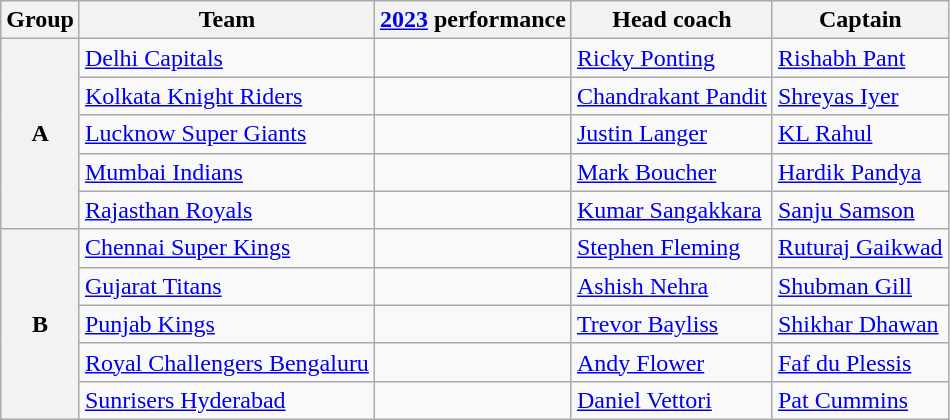<table class="wikitable">
<tr>
<th scope="col">Group</th>
<th>Team</th>
<th><a href='#'>2023</a> performance</th>
<th>Head coach</th>
<th>Captain</th>
</tr>
<tr>
<th scope="rowgroup" rowspan="5">A</th>
<td><a href='#'>Delhi Capitals</a></td>
<td></td>
<td><a href='#'>Ricky Ponting</a></td>
<td><a href='#'>Rishabh Pant</a></td>
</tr>
<tr>
<td><a href='#'>Kolkata Knight Riders</a></td>
<td></td>
<td><a href='#'>Chandrakant Pandit</a></td>
<td><a href='#'>Shreyas Iyer</a></td>
</tr>
<tr>
<td><a href='#'>Lucknow Super Giants</a></td>
<td></td>
<td><a href='#'>Justin Langer</a></td>
<td><a href='#'>KL Rahul</a></td>
</tr>
<tr>
<td><a href='#'>Mumbai Indians</a></td>
<td></td>
<td><a href='#'>Mark Boucher</a></td>
<td><a href='#'>Hardik Pandya</a></td>
</tr>
<tr>
<td><a href='#'>Rajasthan Royals</a></td>
<td></td>
<td><a href='#'>Kumar Sangakkara</a></td>
<td><a href='#'>Sanju Samson</a></td>
</tr>
<tr>
<th scope="rowgroup" rowspan="5">B</th>
<td><a href='#'>Chennai Super Kings</a></td>
<td></td>
<td><a href='#'>Stephen Fleming</a></td>
<td><a href='#'>Ruturaj Gaikwad</a></td>
</tr>
<tr>
<td><a href='#'>Gujarat Titans</a></td>
<td></td>
<td><a href='#'>Ashish Nehra</a></td>
<td><a href='#'>Shubman Gill</a></td>
</tr>
<tr>
<td><a href='#'>Punjab Kings</a></td>
<td></td>
<td><a href='#'>Trevor Bayliss</a></td>
<td><a href='#'>Shikhar Dhawan</a></td>
</tr>
<tr>
<td><a href='#'>Royal Challengers Bengaluru</a></td>
<td></td>
<td><a href='#'>Andy Flower</a></td>
<td><a href='#'>Faf du Plessis</a></td>
</tr>
<tr>
<td><a href='#'>Sunrisers Hyderabad</a></td>
<td></td>
<td><a href='#'>Daniel Vettori</a></td>
<td><a href='#'>Pat Cummins</a></td>
</tr>
</table>
